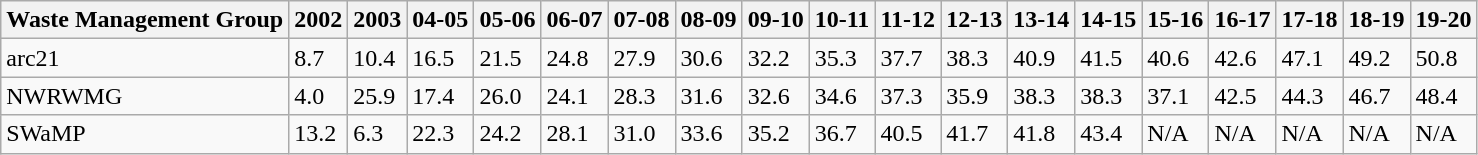<table class="wikitable sortable" border="1">
<tr>
<th scope="col">Waste Management Group</th>
<th scope="col">2002</th>
<th scope="col">2003</th>
<th scope="col">04-05</th>
<th scope="col">05-06</th>
<th scope="col">06-07</th>
<th scope="col">07-08</th>
<th scope="col">08-09</th>
<th scope="col">09-10</th>
<th scope="col">10-11</th>
<th scope="col">11-12</th>
<th scope="col">12-13</th>
<th scope="col">13-14</th>
<th scope="col">14-15</th>
<th scope="col">15-16</th>
<th scope="col">16-17</th>
<th scope="col">17-18</th>
<th scope="col">18-19</th>
<th scope="col">19-20</th>
</tr>
<tr>
<td>arc21</td>
<td>8.7</td>
<td>10.4</td>
<td>16.5</td>
<td>21.5</td>
<td>24.8</td>
<td>27.9</td>
<td>30.6</td>
<td>32.2</td>
<td>35.3</td>
<td>37.7</td>
<td>38.3</td>
<td>40.9</td>
<td>41.5</td>
<td>40.6</td>
<td>42.6</td>
<td>47.1</td>
<td>49.2</td>
<td>50.8</td>
</tr>
<tr>
<td>NWRWMG</td>
<td>4.0</td>
<td>25.9</td>
<td>17.4</td>
<td>26.0</td>
<td>24.1</td>
<td>28.3</td>
<td>31.6</td>
<td>32.6</td>
<td>34.6</td>
<td>37.3</td>
<td>35.9</td>
<td>38.3</td>
<td>38.3</td>
<td>37.1</td>
<td>42.5</td>
<td>44.3</td>
<td>46.7</td>
<td>48.4</td>
</tr>
<tr>
<td>SWaMP</td>
<td>13.2</td>
<td>6.3</td>
<td>22.3</td>
<td>24.2</td>
<td>28.1</td>
<td>31.0</td>
<td>33.6</td>
<td>35.2</td>
<td>36.7</td>
<td>40.5</td>
<td>41.7</td>
<td>41.8</td>
<td>43.4</td>
<td>N/A</td>
<td>N/A</td>
<td>N/A</td>
<td>N/A</td>
<td>N/A</td>
</tr>
</table>
